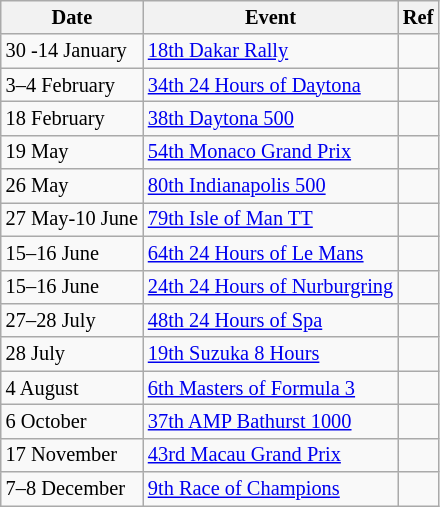<table class="wikitable" style="font-size: 85%">
<tr>
<th>Date</th>
<th>Event</th>
<th>Ref</th>
</tr>
<tr>
<td>30 -14 January</td>
<td><a href='#'>18th Dakar Rally</a></td>
<td></td>
</tr>
<tr>
<td>3–4 February</td>
<td><a href='#'>34th 24 Hours of Daytona</a></td>
<td></td>
</tr>
<tr>
<td>18 February</td>
<td><a href='#'>38th Daytona 500</a></td>
<td></td>
</tr>
<tr>
<td>19 May</td>
<td><a href='#'>54th Monaco Grand Prix</a></td>
<td></td>
</tr>
<tr>
<td>26 May</td>
<td><a href='#'>80th Indianapolis 500</a></td>
<td></td>
</tr>
<tr>
<td>27 May-10 June</td>
<td><a href='#'>79th Isle of Man TT</a></td>
<td></td>
</tr>
<tr>
<td>15–16 June</td>
<td><a href='#'>64th 24 Hours of Le Mans</a></td>
<td></td>
</tr>
<tr>
<td>15–16 June</td>
<td><a href='#'>24th 24 Hours of Nurburgring</a></td>
<td></td>
</tr>
<tr>
<td>27–28 July</td>
<td><a href='#'>48th 24 Hours of Spa</a></td>
<td></td>
</tr>
<tr>
<td>28 July</td>
<td><a href='#'>19th Suzuka 8 Hours</a></td>
<td></td>
</tr>
<tr>
<td>4 August</td>
<td><a href='#'>6th Masters of Formula 3</a></td>
<td></td>
</tr>
<tr>
<td>6 October</td>
<td><a href='#'>37th AMP Bathurst 1000</a></td>
<td></td>
</tr>
<tr>
<td>17 November</td>
<td><a href='#'>43rd Macau Grand Prix</a></td>
<td></td>
</tr>
<tr>
<td>7–8 December</td>
<td><a href='#'>9th Race of Champions</a></td>
<td></td>
</tr>
</table>
